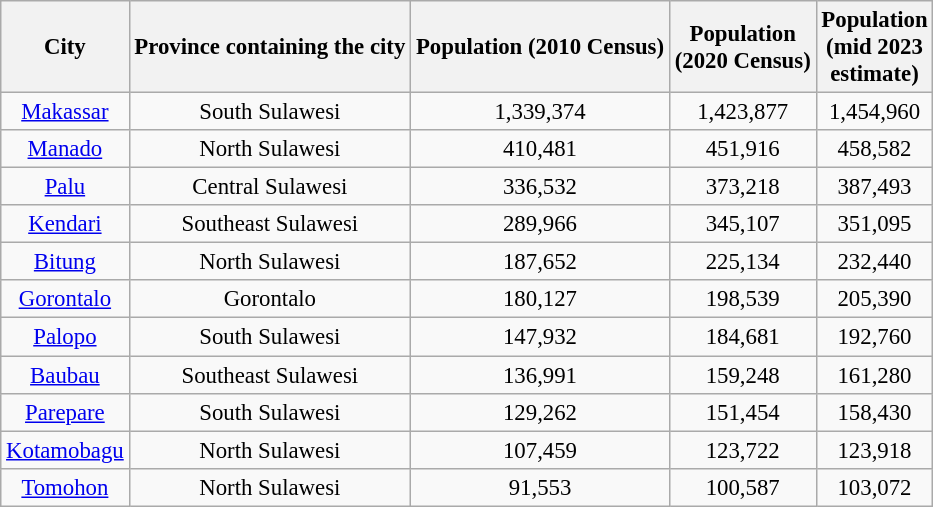<table class="wikitable" style="text-align:center; font-size: 95%;">
<tr>
<th>City</th>
<th>Province containing the city</th>
<th>Population (2010 Census)</th>
<th>Population<br>(2020 Census)</th>
<th>Population<br>(mid 2023<br>estimate)</th>
</tr>
<tr>
<td><a href='#'>Makassar</a></td>
<td>South Sulawesi</td>
<td>1,339,374</td>
<td>1,423,877</td>
<td>1,454,960</td>
</tr>
<tr>
<td><a href='#'>Manado</a></td>
<td>North Sulawesi</td>
<td>410,481</td>
<td>451,916</td>
<td>458,582</td>
</tr>
<tr>
<td><a href='#'>Palu</a></td>
<td>Central Sulawesi</td>
<td>336,532</td>
<td>373,218</td>
<td>387,493</td>
</tr>
<tr>
<td><a href='#'>Kendari</a></td>
<td>Southeast Sulawesi</td>
<td>289,966</td>
<td>345,107</td>
<td>351,095</td>
</tr>
<tr>
<td><a href='#'>Bitung</a></td>
<td>North Sulawesi</td>
<td>187,652</td>
<td>225,134</td>
<td>232,440</td>
</tr>
<tr>
<td><a href='#'>Gorontalo</a></td>
<td>Gorontalo</td>
<td>180,127</td>
<td>198,539</td>
<td>205,390</td>
</tr>
<tr>
<td><a href='#'>Palopo</a></td>
<td>South Sulawesi</td>
<td>147,932</td>
<td>184,681</td>
<td>192,760</td>
</tr>
<tr>
<td><a href='#'>Baubau</a></td>
<td>Southeast Sulawesi</td>
<td>136,991</td>
<td>159,248</td>
<td>161,280</td>
</tr>
<tr>
<td><a href='#'>Parepare</a></td>
<td>South Sulawesi</td>
<td>129,262</td>
<td>151,454</td>
<td>158,430</td>
</tr>
<tr>
<td><a href='#'>Kotamobagu</a></td>
<td>North Sulawesi</td>
<td>107,459</td>
<td>123,722</td>
<td>123,918</td>
</tr>
<tr>
<td><a href='#'>Tomohon</a></td>
<td>North Sulawesi</td>
<td>91,553</td>
<td>100,587</td>
<td>103,072</td>
</tr>
</table>
